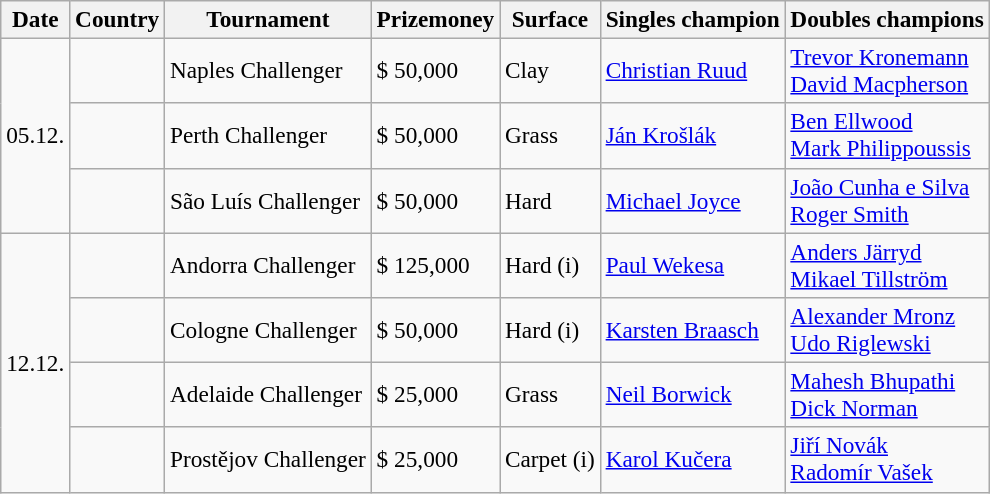<table class="sortable wikitable" style=font-size:97%>
<tr>
<th>Date</th>
<th>Country</th>
<th>Tournament</th>
<th>Prizemoney</th>
<th>Surface</th>
<th>Singles champion</th>
<th>Doubles champions</th>
</tr>
<tr>
<td rowspan="3">05.12.</td>
<td></td>
<td>Naples Challenger</td>
<td>$ 50,000</td>
<td>Clay</td>
<td> <a href='#'>Christian Ruud</a></td>
<td> <a href='#'>Trevor Kronemann</a><br> <a href='#'>David Macpherson</a></td>
</tr>
<tr>
<td></td>
<td>Perth Challenger</td>
<td>$ 50,000</td>
<td>Grass</td>
<td> <a href='#'>Ján Krošlák</a></td>
<td> <a href='#'>Ben Ellwood</a><br> <a href='#'>Mark Philippoussis</a></td>
</tr>
<tr>
<td></td>
<td>São Luís Challenger</td>
<td>$ 50,000</td>
<td>Hard</td>
<td> <a href='#'>Michael Joyce</a></td>
<td> <a href='#'>João Cunha e Silva</a><br> <a href='#'>Roger Smith</a></td>
</tr>
<tr>
<td rowspan="4">12.12.</td>
<td></td>
<td>Andorra Challenger</td>
<td>$ 125,000</td>
<td>Hard (i)</td>
<td> <a href='#'>Paul Wekesa</a></td>
<td> <a href='#'>Anders Järryd</a><br> <a href='#'>Mikael Tillström</a></td>
</tr>
<tr>
<td></td>
<td>Cologne Challenger</td>
<td>$ 50,000</td>
<td>Hard (i)</td>
<td> <a href='#'>Karsten Braasch</a></td>
<td> <a href='#'>Alexander Mronz</a><br> <a href='#'>Udo Riglewski</a></td>
</tr>
<tr>
<td></td>
<td>Adelaide Challenger</td>
<td>$ 25,000</td>
<td>Grass</td>
<td> <a href='#'>Neil Borwick</a></td>
<td> <a href='#'>Mahesh Bhupathi</a><br> <a href='#'>Dick Norman</a></td>
</tr>
<tr>
<td></td>
<td>Prostějov Challenger</td>
<td>$ 25,000</td>
<td>Carpet (i)</td>
<td> <a href='#'>Karol Kučera</a></td>
<td> <a href='#'>Jiří Novák</a> <br>  <a href='#'>Radomír Vašek</a></td>
</tr>
</table>
